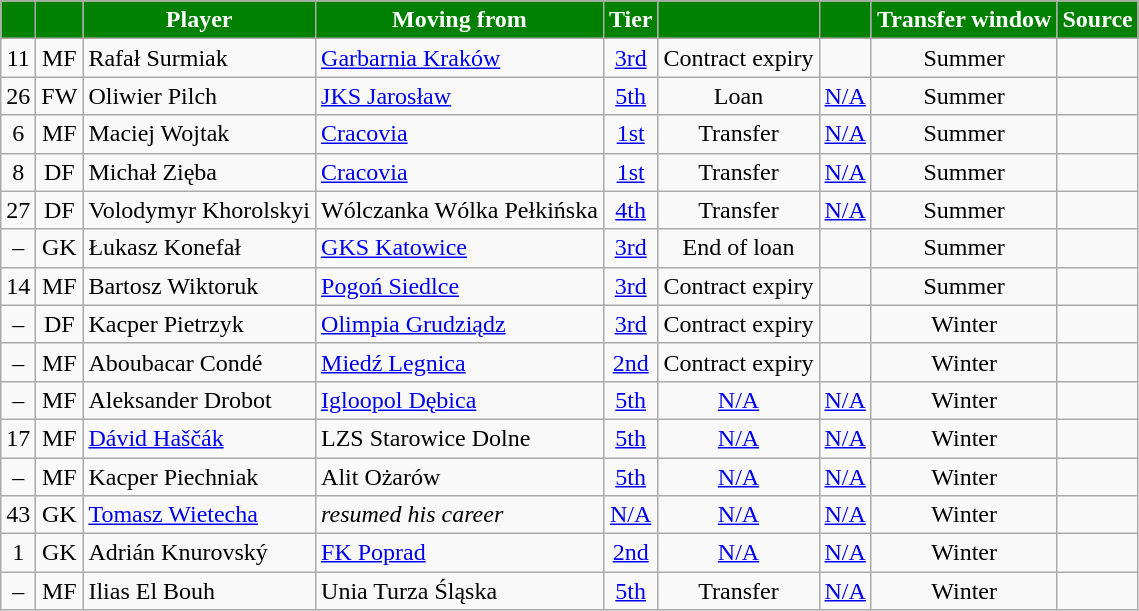<table class="wikitable" style="text-align:center;">
<tr>
<th style="background:#008000; color:white;"></th>
<th style="background:#008000; color:white;"></th>
<th style="background:#008000; color:white;">Player</th>
<th style="background:#008000; color:white;">Moving from</th>
<th style="background:#008000; color:white;">Tier</th>
<th style="background:#008000; color:white;"></th>
<th style="background:#008000; color:white;"></th>
<th style="background:#008000; color:white;">Transfer window</th>
<th style="background:#008000; color:white;">Source</th>
</tr>
<tr>
<td>11</td>
<td>MF</td>
<td align="left"> Rafał Surmiak</td>
<td style="text-align:left"><a href='#'>Garbarnia Kraków</a></td>
<td><a href='#'>3rd</a></td>
<td>Contract expiry</td>
<td></td>
<td>Summer</td>
<td></td>
</tr>
<tr>
<td>26</td>
<td>FW</td>
<td align="left"> Oliwier Pilch</td>
<td style="text-align:left"><a href='#'>JKS Jarosław</a></td>
<td><a href='#'>5th</a></td>
<td>Loan</td>
<td><a href='#'>N/A</a></td>
<td>Summer</td>
<td></td>
</tr>
<tr>
<td>6</td>
<td>MF</td>
<td align="left"> Maciej Wojtak</td>
<td style="text-align:left"><a href='#'>Cracovia</a></td>
<td><a href='#'>1st</a></td>
<td>Transfer</td>
<td><a href='#'>N/A</a></td>
<td>Summer</td>
<td></td>
</tr>
<tr>
<td>8</td>
<td>DF</td>
<td align="left"> Michał Zięba</td>
<td style="text-align:left"><a href='#'>Cracovia</a></td>
<td><a href='#'>1st</a></td>
<td>Transfer</td>
<td><a href='#'>N/A</a></td>
<td>Summer</td>
<td></td>
</tr>
<tr>
<td>27</td>
<td>DF</td>
<td align="left"> Volodymyr Khorolskyi</td>
<td style="text-align:left">Wólczanka Wólka Pełkińska</td>
<td><a href='#'>4th</a></td>
<td>Transfer</td>
<td><a href='#'>N/A</a></td>
<td>Summer</td>
<td></td>
</tr>
<tr>
<td>–</td>
<td>GK</td>
<td align="left"> Łukasz Konefał</td>
<td style="text-align:left"><a href='#'>GKS Katowice</a></td>
<td><a href='#'>3rd</a></td>
<td>End of loan</td>
<td></td>
<td>Summer</td>
<td></td>
</tr>
<tr>
<td>14</td>
<td>MF</td>
<td align="left"> Bartosz Wiktoruk</td>
<td style="text-align:left"><a href='#'>Pogoń Siedlce</a></td>
<td><a href='#'>3rd</a></td>
<td>Contract expiry</td>
<td></td>
<td>Summer</td>
<td></td>
</tr>
<tr>
<td>–</td>
<td>DF</td>
<td align="left"> Kacper Pietrzyk</td>
<td style="text-align:left"><a href='#'>Olimpia Grudziądz</a></td>
<td><a href='#'>3rd</a></td>
<td>Contract expiry</td>
<td></td>
<td>Winter</td>
<td></td>
</tr>
<tr>
<td>–</td>
<td>MF</td>
<td align="left"> Aboubacar Condé</td>
<td style="text-align:left"><a href='#'>Miedź Legnica</a></td>
<td><a href='#'>2nd</a></td>
<td>Contract expiry</td>
<td></td>
<td>Winter</td>
<td></td>
</tr>
<tr>
<td>–</td>
<td>MF</td>
<td align="left"> Aleksander Drobot</td>
<td style="text-align:left"><a href='#'>Igloopol Dębica</a></td>
<td><a href='#'>5th</a></td>
<td><a href='#'>N/A</a></td>
<td><a href='#'>N/A</a></td>
<td>Winter</td>
<td></td>
</tr>
<tr>
<td>17</td>
<td>MF</td>
<td align="left"> <a href='#'>Dávid Haščák</a></td>
<td style="text-align:left">LZS Starowice Dolne</td>
<td><a href='#'>5th</a></td>
<td><a href='#'>N/A</a></td>
<td><a href='#'>N/A</a></td>
<td>Winter</td>
<td></td>
</tr>
<tr>
<td>–</td>
<td>MF</td>
<td align="left"> Kacper Piechniak</td>
<td style="text-align:left">Alit Ożarów</td>
<td><a href='#'>5th</a></td>
<td><a href='#'>N/A</a></td>
<td><a href='#'>N/A</a></td>
<td>Winter</td>
<td></td>
</tr>
<tr>
<td>43</td>
<td>GK</td>
<td align="left"> <a href='#'>Tomasz Wietecha</a></td>
<td style="text-align:left"><em>resumed his career</em></td>
<td><a href='#'>N/A</a></td>
<td><a href='#'>N/A</a></td>
<td><a href='#'>N/A</a></td>
<td>Winter</td>
<td></td>
</tr>
<tr>
<td>1</td>
<td>GK</td>
<td align="left"> Adrián Knurovský</td>
<td style="text-align:left"> <a href='#'>FK Poprad</a></td>
<td><a href='#'>2nd</a></td>
<td><a href='#'>N/A</a></td>
<td><a href='#'>N/A</a></td>
<td>Winter</td>
<td></td>
</tr>
<tr>
<td>–</td>
<td>MF</td>
<td align="left"> Ilias El Bouh</td>
<td style="text-align:left">Unia Turza Śląska</td>
<td><a href='#'>5th</a></td>
<td>Transfer</td>
<td><a href='#'>N/A</a></td>
<td>Winter</td>
<td></td>
</tr>
</table>
